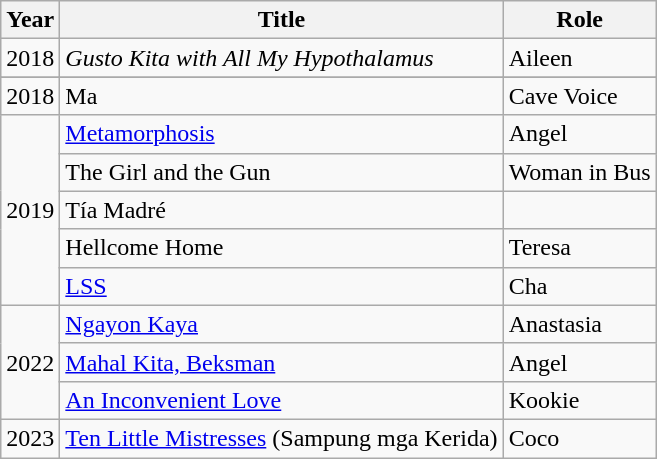<table class="wikitable sortable">
<tr>
<th>Year</th>
<th>Title</th>
<th>Role</th>
</tr>
<tr>
<td>2018</td>
<td><em>Gusto Kita with All My Hypothalamus</td>
<td>Aileen</td>
</tr>
<tr>
</tr>
<tr>
<td>2018</td>
<td></em>Ma<em></td>
<td>Cave Voice</td>
</tr>
<tr>
<td rowspan="5">2019</td>
<td></em><a href='#'>Metamorphosis</a><em></td>
<td>Angel</td>
</tr>
<tr>
<td></em>The Girl and the Gun<em></td>
<td>Woman in Bus</td>
</tr>
<tr>
<td></em>Tía Madré<em></td>
<td></td>
</tr>
<tr>
<td></em>Hellcome Home<em></td>
<td>Teresa</td>
</tr>
<tr>
<td></em><a href='#'>LSS</a><em></td>
<td>Cha</td>
</tr>
<tr>
<td rowspan="3">2022</td>
<td></em><a href='#'>Ngayon Kaya</a><em></td>
<td>Anastasia</td>
</tr>
<tr>
<td></em><a href='#'>Mahal Kita, Beksman</a><em></td>
<td>Angel</td>
</tr>
<tr>
<td></em><a href='#'>An Inconvenient Love</a><em></td>
<td>Kookie</td>
</tr>
<tr>
<td>2023</td>
<td></em><a href='#'>Ten Little Mistresses</a> (Sampung mga Kerida)<em></td>
<td>Coco</td>
</tr>
</table>
